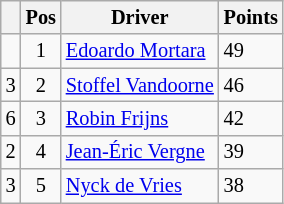<table class="wikitable" style="font-size: 85%;">
<tr>
<th></th>
<th>Pos</th>
<th>Driver</th>
<th>Points</th>
</tr>
<tr>
<td align="left"></td>
<td align="center">1</td>
<td> <a href='#'>Edoardo Mortara</a></td>
<td align="left">49</td>
</tr>
<tr>
<td align="left"> 3</td>
<td align="center">2</td>
<td> <a href='#'>Stoffel Vandoorne</a></td>
<td align="left">46</td>
</tr>
<tr>
<td align="left"> 6</td>
<td align="center">3</td>
<td> <a href='#'>Robin Frijns</a></td>
<td align="left">42</td>
</tr>
<tr>
<td align="left"> 2</td>
<td align="center">4</td>
<td> <a href='#'>Jean-Éric Vergne</a></td>
<td align="left">39</td>
</tr>
<tr>
<td align="left"> 3</td>
<td align="center">5</td>
<td> <a href='#'>Nyck de Vries</a></td>
<td align="left">38</td>
</tr>
</table>
